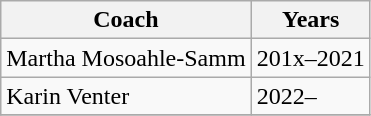<table class="wikitable collapsible">
<tr>
<th>Coach</th>
<th>Years</th>
</tr>
<tr>
<td>Martha Mosoahle-Samm</td>
<td>201x–2021</td>
</tr>
<tr>
<td>Karin Venter</td>
<td>2022–</td>
</tr>
<tr>
</tr>
</table>
